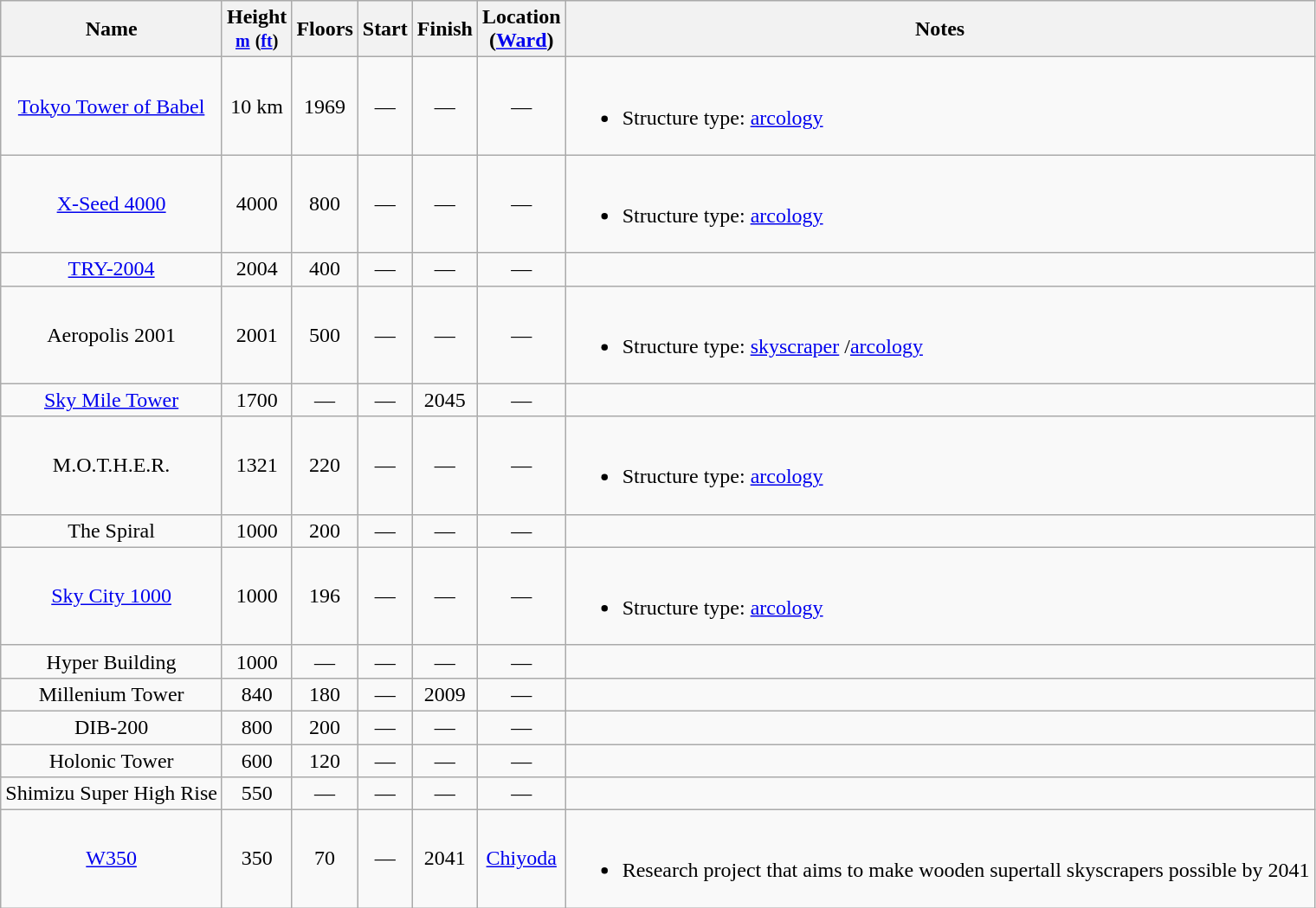<table class="wikitable sortable plainrowheaders">
<tr>
<th scope="col">Name</th>
<th scope="col">Height<br><a href='#'><small>m</small></a> <small>(<a href='#'>ft</a>)</small></th>
<th scope="col">Floors</th>
<th scope="col">Start</th>
<th scope="col">Finish</th>
<th scope="col">Location<br>(<a href='#'>Ward</a>)</th>
<th class="unsortable" scope="col">Notes</th>
</tr>
<tr>
<td style="text-align:center;"><a href='#'>Tokyo Tower of Babel</a></td>
<td style="text-align:center;">10 km</td>
<td style="text-align:center;">1969</td>
<td style="text-align:center;">—</td>
<td style="text-align:center;">—</td>
<td style="text-align:center;">—</td>
<td><br><ul><li>Structure type: <a href='#'>arcology</a></li></ul></td>
</tr>
<tr>
<td style="text-align:center;"><a href='#'>X-Seed 4000</a></td>
<td style="text-align:center;">4000</td>
<td style="text-align:center;">800</td>
<td style="text-align:center;">—</td>
<td style="text-align:center;">—</td>
<td style="text-align:center;">—</td>
<td><br><ul><li>Structure type: <a href='#'>arcology</a></li></ul></td>
</tr>
<tr>
<td style="text-align:center;"><a href='#'>TRY-2004</a></td>
<td style="text-align:center;">2004</td>
<td style="text-align:center;">400</td>
<td style="text-align:center;">—</td>
<td style="text-align:center;">—</td>
<td style="text-align:center;">—</td>
<td></td>
</tr>
<tr>
<td style="text-align:center;">Aeropolis 2001</td>
<td style="text-align:center;">2001</td>
<td style="text-align:center;">500</td>
<td style="text-align:center;">—</td>
<td style="text-align:center;">—</td>
<td style="text-align:center;">—</td>
<td><br><ul><li>Structure type: <a href='#'>skyscraper</a> /<a href='#'>arcology</a></li></ul></td>
</tr>
<tr>
<td style="text-align:center;"><a href='#'>Sky Mile Tower</a></td>
<td style="text-align:center;">1700</td>
<td style="text-align:center;">—</td>
<td style="text-align:center;">—</td>
<td style="text-align:center;">2045</td>
<td style="text-align:center;">—</td>
<td></td>
</tr>
<tr>
<td style="text-align:center;">M.O.T.H.E.R.</td>
<td style="text-align:center;">1321</td>
<td style="text-align:center;">220</td>
<td style="text-align:center;">—</td>
<td style="text-align:center;">—</td>
<td style="text-align:center;">—</td>
<td><br><ul><li>Structure type: <a href='#'>arcology</a></li></ul></td>
</tr>
<tr>
<td style="text-align:center;">The Spiral</td>
<td style="text-align:center;">1000</td>
<td style="text-align:center;">200</td>
<td style="text-align:center;">—</td>
<td style="text-align:center;">—</td>
<td style="text-align:center;">—</td>
<td></td>
</tr>
<tr>
<td style="text-align:center;"><a href='#'>Sky City 1000</a></td>
<td style="text-align:center;">1000</td>
<td style="text-align:center;">196</td>
<td style="text-align:center;">—</td>
<td style="text-align:center;">—</td>
<td style="text-align:center;">—</td>
<td><br><ul><li>Structure type: <a href='#'>arcology</a></li></ul></td>
</tr>
<tr>
<td style="text-align:center;">Hyper Building</td>
<td style="text-align:center;">1000</td>
<td style="text-align:center;">—</td>
<td style="text-align:center;">—</td>
<td style="text-align:center;">—</td>
<td style="text-align:center;">—</td>
<td></td>
</tr>
<tr>
<td style="text-align:center;">Millenium Tower</td>
<td style="text-align:center;">840</td>
<td style="text-align:center;">180</td>
<td style="text-align:center;">—</td>
<td style="text-align:center;">2009</td>
<td style="text-align:center;">—</td>
<td></td>
</tr>
<tr>
<td style="text-align:center;">DIB-200</td>
<td style="text-align:center;">800</td>
<td style="text-align:center;">200</td>
<td style="text-align:center;">—</td>
<td style="text-align:center;">—</td>
<td style="text-align:center;">—</td>
<td></td>
</tr>
<tr>
<td style="text-align:center;">Holonic Tower</td>
<td style="text-align:center;">600</td>
<td style="text-align:center;">120</td>
<td style="text-align:center;">—</td>
<td style="text-align:center;">—</td>
<td style="text-align:center;">—</td>
<td></td>
</tr>
<tr>
<td style="text-align:center;">Shimizu Super High Rise</td>
<td style="text-align:center;">550</td>
<td style="text-align:center;">—</td>
<td style="text-align:center;">—</td>
<td style="text-align:center;">—</td>
<td style="text-align:center;">—</td>
<td></td>
</tr>
<tr>
<td style="text-align:center;"><a href='#'>W350</a></td>
<td style="text-align:center;">350</td>
<td style="text-align:center;">70</td>
<td style="text-align:center;">—</td>
<td style="text-align:center;">2041</td>
<td style="text-align:center;"><a href='#'>Chiyoda</a></td>
<td><br><ul><li>Research project that aims to make wooden supertall skyscrapers possible by 2041</li></ul></td>
</tr>
</table>
